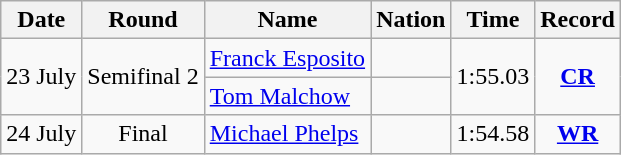<table class="wikitable" style="text-align:center">
<tr>
<th>Date</th>
<th>Round</th>
<th>Name</th>
<th>Nation</th>
<th>Time</th>
<th>Record</th>
</tr>
<tr>
<td rowspan="2">23 July</td>
<td rowspan="2">Semifinal 2</td>
<td align="left"><a href='#'>Franck Esposito</a><br></td>
<td align="left"></td>
<td rowspan="2">1:55.03</td>
<td rowspan="2"><strong><a href='#'>CR</a></strong></td>
</tr>
<tr>
<td align="left"><a href='#'>Tom Malchow</a></td>
<td align="left"></td>
</tr>
<tr>
<td>24 July</td>
<td>Final</td>
<td align="left"><a href='#'>Michael Phelps</a></td>
<td align="left"></td>
<td>1:54.58</td>
<td><strong><a href='#'>WR</a></strong></td>
</tr>
</table>
